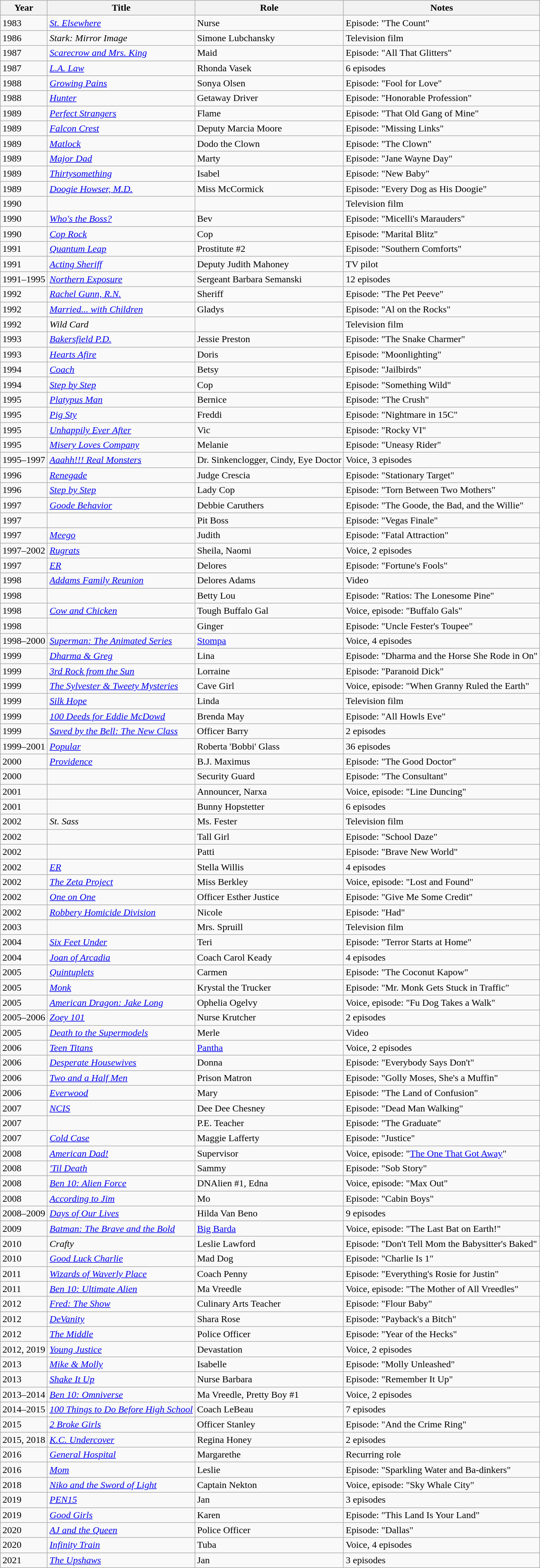<table class="wikitable sortable">
<tr>
<th>Year</th>
<th>Title</th>
<th>Role</th>
<th class="unsortable">Notes</th>
</tr>
<tr>
<td>1983</td>
<td><em><a href='#'>St. Elsewhere</a></em></td>
<td>Nurse</td>
<td>Episode: "The Count"</td>
</tr>
<tr>
<td>1986</td>
<td><em>Stark: Mirror Image</em></td>
<td>Simone Lubchansky</td>
<td>Television film</td>
</tr>
<tr>
<td>1987</td>
<td><em><a href='#'>Scarecrow and Mrs. King</a></em></td>
<td>Maid</td>
<td>Episode: "All That Glitters"</td>
</tr>
<tr>
<td>1987</td>
<td><em><a href='#'>L.A. Law</a></em></td>
<td>Rhonda Vasek</td>
<td>6 episodes</td>
</tr>
<tr>
<td>1988</td>
<td><em><a href='#'>Growing Pains</a></em></td>
<td>Sonya Olsen</td>
<td>Episode: "Fool for Love"</td>
</tr>
<tr>
<td>1988</td>
<td><em><a href='#'>Hunter</a></em></td>
<td>Getaway Driver</td>
<td>Episode: "Honorable Profession"</td>
</tr>
<tr>
<td>1989</td>
<td><em><a href='#'>Perfect Strangers</a></em></td>
<td>Flame</td>
<td>Episode: "That Old Gang of Mine"</td>
</tr>
<tr>
<td>1989</td>
<td><em><a href='#'>Falcon Crest</a></em></td>
<td>Deputy Marcia Moore</td>
<td>Episode: "Missing Links"</td>
</tr>
<tr>
<td>1989</td>
<td><em><a href='#'>Matlock</a></em></td>
<td>Dodo the Clown</td>
<td>Episode: "The Clown"</td>
</tr>
<tr>
<td>1989</td>
<td><em><a href='#'>Major Dad</a></em></td>
<td>Marty</td>
<td>Episode: "Jane Wayne Day"</td>
</tr>
<tr>
<td>1989</td>
<td><em><a href='#'>Thirtysomething</a></em></td>
<td>Isabel</td>
<td>Episode: "New Baby"</td>
</tr>
<tr>
<td>1989</td>
<td><em><a href='#'>Doogie Howser, M.D.</a></em></td>
<td>Miss McCormick</td>
<td>Episode: "Every Dog as His Doogie"</td>
</tr>
<tr>
<td>1990</td>
<td><em></em></td>
<td></td>
<td>Television film</td>
</tr>
<tr>
<td>1990</td>
<td><em><a href='#'>Who's the Boss?</a></em></td>
<td>Bev</td>
<td>Episode: "Micelli's Marauders"</td>
</tr>
<tr>
<td>1990</td>
<td><em><a href='#'>Cop Rock</a></em></td>
<td>Cop</td>
<td>Episode: "Marital Blitz"</td>
</tr>
<tr>
<td>1991</td>
<td><em><a href='#'>Quantum Leap</a></em></td>
<td>Prostitute #2</td>
<td>Episode: "Southern Comforts"</td>
</tr>
<tr>
<td>1991</td>
<td><em><a href='#'>Acting Sheriff</a></em></td>
<td>Deputy Judith Mahoney</td>
<td>TV pilot</td>
</tr>
<tr>
<td>1991–1995</td>
<td><em><a href='#'>Northern Exposure</a></em></td>
<td>Sergeant Barbara Semanski</td>
<td>12 episodes</td>
</tr>
<tr>
<td>1992</td>
<td><em><a href='#'>Rachel Gunn, R.N.</a></em></td>
<td>Sheriff</td>
<td>Episode: "The Pet Peeve"</td>
</tr>
<tr>
<td>1992</td>
<td><em><a href='#'>Married... with Children</a></em></td>
<td>Gladys</td>
<td>Episode: "Al on the Rocks"</td>
</tr>
<tr>
<td>1992</td>
<td><em>Wild Card</em></td>
<td></td>
<td>Television film</td>
</tr>
<tr>
<td>1993</td>
<td><em><a href='#'>Bakersfield P.D.</a></em></td>
<td>Jessie Preston</td>
<td>Episode: "The Snake Charmer"</td>
</tr>
<tr>
<td>1993</td>
<td><em><a href='#'>Hearts Afire</a></em></td>
<td>Doris</td>
<td>Episode: "Moonlighting"</td>
</tr>
<tr>
<td>1994</td>
<td><em><a href='#'>Coach</a></em></td>
<td>Betsy</td>
<td>Episode: "Jailbirds"</td>
</tr>
<tr>
<td>1994</td>
<td><em><a href='#'>Step by Step</a></em></td>
<td>Cop</td>
<td>Episode: "Something Wild"</td>
</tr>
<tr>
<td>1995</td>
<td><em><a href='#'>Platypus Man</a></em></td>
<td>Bernice</td>
<td>Episode: "The Crush"</td>
</tr>
<tr>
<td>1995</td>
<td><em><a href='#'>Pig Sty</a></em></td>
<td>Freddi</td>
<td>Episode: "Nightmare in 15C"</td>
</tr>
<tr>
<td>1995</td>
<td><em><a href='#'>Unhappily Ever After</a></em></td>
<td>Vic</td>
<td>Episode: "Rocky VI"</td>
</tr>
<tr>
<td>1995</td>
<td><em><a href='#'>Misery Loves Company</a></em></td>
<td>Melanie</td>
<td>Episode: "Uneasy Rider"</td>
</tr>
<tr>
<td>1995–1997</td>
<td><em><a href='#'>Aaahh!!! Real Monsters</a></em></td>
<td>Dr. Sinkenclogger, Cindy, Eye Doctor</td>
<td>Voice, 3 episodes</td>
</tr>
<tr>
<td>1996</td>
<td><em><a href='#'>Renegade</a></em></td>
<td>Judge Crescia</td>
<td>Episode: "Stationary Target"</td>
</tr>
<tr>
<td>1996</td>
<td><em><a href='#'>Step by Step</a></em></td>
<td>Lady Cop</td>
<td>Episode: "Torn Between Two Mothers"</td>
</tr>
<tr>
<td>1997</td>
<td><em><a href='#'>Goode Behavior</a></em></td>
<td>Debbie Caruthers</td>
<td>Episode: "The Goode, the Bad, and the Willie"</td>
</tr>
<tr>
<td>1997</td>
<td><em></em></td>
<td>Pit Boss</td>
<td>Episode: "Vegas Finale"</td>
</tr>
<tr>
<td>1997</td>
<td><em><a href='#'>Meego</a></em></td>
<td>Judith</td>
<td>Episode: "Fatal Attraction"</td>
</tr>
<tr>
<td>1997–2002</td>
<td><em><a href='#'>Rugrats</a></em></td>
<td>Sheila, Naomi</td>
<td>Voice, 2 episodes</td>
</tr>
<tr>
<td>1997</td>
<td><em><a href='#'>ER</a></em></td>
<td>Delores</td>
<td>Episode: "Fortune's Fools"</td>
</tr>
<tr>
<td>1998</td>
<td><em><a href='#'>Addams Family Reunion</a></em></td>
<td>Delores Adams</td>
<td>Video</td>
</tr>
<tr>
<td>1998</td>
<td><em></em></td>
<td>Betty Lou</td>
<td>Episode: "Ratios: The Lonesome Pine"</td>
</tr>
<tr>
<td>1998</td>
<td><em><a href='#'>Cow and Chicken</a></em></td>
<td>Tough Buffalo Gal</td>
<td>Voice, episode: "Buffalo Gals"</td>
</tr>
<tr>
<td>1998</td>
<td><em></em></td>
<td>Ginger</td>
<td>Episode: "Uncle Fester's Toupee"</td>
</tr>
<tr>
<td>1998–2000</td>
<td><em><a href='#'>Superman: The Animated Series</a></em></td>
<td><a href='#'>Stompa</a></td>
<td>Voice, 4 episodes</td>
</tr>
<tr>
<td>1999</td>
<td><em><a href='#'>Dharma & Greg</a></em></td>
<td>Lina</td>
<td>Episode: "Dharma and the Horse She Rode in On"</td>
</tr>
<tr>
<td>1999</td>
<td><em><a href='#'>3rd Rock from the Sun</a></em></td>
<td>Lorraine</td>
<td>Episode: "Paranoid Dick"</td>
</tr>
<tr>
<td>1999</td>
<td><em><a href='#'>The Sylvester & Tweety Mysteries</a></em></td>
<td>Cave Girl</td>
<td>Voice, episode: "When Granny Ruled the Earth"</td>
</tr>
<tr>
<td>1999</td>
<td><em><a href='#'>Silk Hope</a></em></td>
<td>Linda</td>
<td>Television film</td>
</tr>
<tr>
<td>1999</td>
<td><em><a href='#'>100 Deeds for Eddie McDowd</a></em></td>
<td>Brenda May</td>
<td>Episode: "All Howls Eve"</td>
</tr>
<tr>
<td>1999</td>
<td><em><a href='#'>Saved by the Bell: The New Class</a></em></td>
<td>Officer Barry</td>
<td>2 episodes</td>
</tr>
<tr>
<td>1999–2001</td>
<td><em><a href='#'>Popular</a></em></td>
<td>Roberta 'Bobbi' Glass</td>
<td>36 episodes</td>
</tr>
<tr>
<td>2000</td>
<td><em><a href='#'>Providence</a></em></td>
<td>B.J. Maximus</td>
<td>Episode: "The Good Doctor"</td>
</tr>
<tr>
<td>2000</td>
<td><em></em></td>
<td>Security Guard</td>
<td>Episode: "The Consultant"</td>
</tr>
<tr>
<td>2001</td>
<td><em></em></td>
<td>Announcer, Narxa</td>
<td>Voice, episode: "Line Duncing"</td>
</tr>
<tr>
<td>2001</td>
<td><em></em></td>
<td>Bunny Hopstetter</td>
<td>6 episodes</td>
</tr>
<tr>
<td>2002</td>
<td><em>St. Sass</em></td>
<td>Ms. Fester</td>
<td>Television film</td>
</tr>
<tr>
<td>2002</td>
<td><em></em></td>
<td>Tall Girl</td>
<td>Episode: "School Daze"</td>
</tr>
<tr>
<td>2002</td>
<td><em></em></td>
<td>Patti</td>
<td>Episode: "Brave New World"</td>
</tr>
<tr>
<td>2002</td>
<td><em><a href='#'>ER</a></em></td>
<td>Stella Willis</td>
<td>4 episodes</td>
</tr>
<tr>
<td>2002</td>
<td><em><a href='#'>The Zeta Project</a></em></td>
<td>Miss Berkley</td>
<td>Voice, episode: "Lost and Found"</td>
</tr>
<tr>
<td>2002</td>
<td><em><a href='#'>One on One</a></em></td>
<td>Officer Esther Justice</td>
<td>Episode: "Give Me Some Credit"</td>
</tr>
<tr>
<td>2002</td>
<td><em><a href='#'>Robbery Homicide Division</a></em></td>
<td>Nicole</td>
<td>Episode: "Had"</td>
</tr>
<tr>
<td>2003</td>
<td><em></em></td>
<td>Mrs. Spruill</td>
<td>Television film</td>
</tr>
<tr>
<td>2004</td>
<td><em><a href='#'>Six Feet Under</a></em></td>
<td>Teri</td>
<td>Episode: "Terror Starts at Home"</td>
</tr>
<tr>
<td>2004</td>
<td><em><a href='#'>Joan of Arcadia</a></em></td>
<td>Coach Carol Keady</td>
<td>4 episodes</td>
</tr>
<tr>
<td>2005</td>
<td><em><a href='#'>Quintuplets</a></em></td>
<td>Carmen</td>
<td>Episode: "The Coconut Kapow"</td>
</tr>
<tr>
<td>2005</td>
<td><em><a href='#'>Monk</a></em></td>
<td>Krystal the Trucker</td>
<td>Episode: "Mr. Monk Gets Stuck in Traffic"</td>
</tr>
<tr>
<td>2005</td>
<td><em><a href='#'>American Dragon: Jake Long</a></em></td>
<td>Ophelia Ogelvy</td>
<td>Voice, episode: "Fu Dog Takes a Walk"</td>
</tr>
<tr>
<td>2005–2006</td>
<td><em><a href='#'>Zoey 101</a></em></td>
<td>Nurse Krutcher</td>
<td>2 episodes</td>
</tr>
<tr>
<td>2005</td>
<td><em><a href='#'>Death to the Supermodels</a></em></td>
<td>Merle</td>
<td>Video</td>
</tr>
<tr>
<td>2006</td>
<td><em><a href='#'>Teen Titans</a></em></td>
<td><a href='#'>Pantha</a></td>
<td>Voice, 2 episodes</td>
</tr>
<tr>
<td>2006</td>
<td><em><a href='#'>Desperate Housewives</a></em></td>
<td>Donna</td>
<td>Episode: "Everybody Says Don't"</td>
</tr>
<tr>
<td>2006</td>
<td><em><a href='#'>Two and a Half Men</a></em></td>
<td>Prison Matron</td>
<td>Episode: "Golly Moses, She's a Muffin"</td>
</tr>
<tr>
<td>2006</td>
<td><em><a href='#'>Everwood</a></em></td>
<td>Mary</td>
<td>Episode: "The Land of Confusion"</td>
</tr>
<tr>
<td>2007</td>
<td><em><a href='#'>NCIS</a></em></td>
<td>Dee Dee Chesney</td>
<td>Episode: "Dead Man Walking"</td>
</tr>
<tr>
<td>2007</td>
<td><em></em></td>
<td>P.E. Teacher</td>
<td>Episode: "The Graduate"</td>
</tr>
<tr>
<td>2007</td>
<td><em><a href='#'>Cold Case</a></em></td>
<td>Maggie Lafferty</td>
<td>Episode: "Justice"</td>
</tr>
<tr>
<td>2008</td>
<td><em><a href='#'>American Dad!</a></em></td>
<td>Supervisor</td>
<td>Voice, episode: "<a href='#'>The One That Got Away</a>"</td>
</tr>
<tr>
<td>2008</td>
<td><em><a href='#'>'Til Death</a></em></td>
<td>Sammy</td>
<td>Episode: "Sob Story"</td>
</tr>
<tr>
<td>2008</td>
<td><em><a href='#'>Ben 10: Alien Force</a></em></td>
<td>DNAlien #1, Edna</td>
<td>Voice, episode: "Max Out"</td>
</tr>
<tr>
<td>2008</td>
<td><em><a href='#'>According to Jim</a></em></td>
<td>Mo</td>
<td>Episode: "Cabin Boys"</td>
</tr>
<tr>
<td>2008–2009</td>
<td><em><a href='#'>Days of Our Lives</a></em></td>
<td>Hilda Van Beno</td>
<td>9 episodes</td>
</tr>
<tr>
<td>2009</td>
<td><em><a href='#'>Batman: The Brave and the Bold</a></em></td>
<td><a href='#'>Big Barda</a></td>
<td>Voice, episode: "The Last Bat on Earth!"</td>
</tr>
<tr>
<td>2010</td>
<td><em>Crafty</em></td>
<td>Leslie Lawford</td>
<td>Episode: "Don't Tell Mom the Babysitter's Baked"</td>
</tr>
<tr>
<td>2010</td>
<td><em><a href='#'>Good Luck Charlie</a></em></td>
<td>Mad Dog</td>
<td>Episode: "Charlie Is 1"</td>
</tr>
<tr>
<td>2011</td>
<td><em><a href='#'>Wizards of Waverly Place</a></em></td>
<td>Coach Penny</td>
<td>Episode: "Everything's Rosie for Justin"</td>
</tr>
<tr>
<td>2011</td>
<td><em><a href='#'>Ben 10: Ultimate Alien</a></em></td>
<td>Ma Vreedle</td>
<td>Voice, episode: "The Mother of All Vreedles"</td>
</tr>
<tr>
<td>2012</td>
<td><em><a href='#'>Fred: The Show</a></em></td>
<td>Culinary Arts Teacher</td>
<td>Episode: "Flour Baby"</td>
</tr>
<tr>
<td>2012</td>
<td><em><a href='#'>DeVanity</a></em></td>
<td>Shara Rose</td>
<td>Episode: "Payback's a Bitch"</td>
</tr>
<tr>
<td>2012</td>
<td><em><a href='#'>The Middle</a></em></td>
<td>Police Officer</td>
<td>Episode: "Year of the Hecks"</td>
</tr>
<tr>
<td>2012, 2019</td>
<td><em><a href='#'>Young Justice</a></em></td>
<td>Devastation</td>
<td>Voice, 2 episodes</td>
</tr>
<tr>
<td>2013</td>
<td><em><a href='#'>Mike & Molly</a></em></td>
<td>Isabelle</td>
<td>Episode: "Molly Unleashed"</td>
</tr>
<tr>
<td>2013</td>
<td><em><a href='#'>Shake It Up</a></em></td>
<td>Nurse Barbara</td>
<td>Episode: "Remember It Up"</td>
</tr>
<tr>
<td>2013–2014</td>
<td><em><a href='#'>Ben 10: Omniverse</a></em></td>
<td>Ma Vreedle, Pretty Boy #1</td>
<td>Voice, 2 episodes</td>
</tr>
<tr>
<td>2014–2015</td>
<td><em><a href='#'>100 Things to Do Before High School</a></em></td>
<td>Coach LeBeau</td>
<td>7 episodes</td>
</tr>
<tr>
<td>2015</td>
<td><em><a href='#'>2 Broke Girls</a></em></td>
<td>Officer Stanley</td>
<td>Episode: "And the Crime Ring"</td>
</tr>
<tr>
<td>2015, 2018</td>
<td><em><a href='#'>K.C. Undercover</a></em></td>
<td>Regina Honey</td>
<td>2 episodes</td>
</tr>
<tr>
<td>2016</td>
<td><em><a href='#'>General Hospital</a></em></td>
<td>Margarethe</td>
<td>Recurring role</td>
</tr>
<tr>
<td>2016</td>
<td><em><a href='#'>Mom</a></em></td>
<td>Leslie</td>
<td>Episode: "Sparkling Water and Ba-dinkers"</td>
</tr>
<tr>
<td>2018</td>
<td><em><a href='#'>Niko and the Sword of Light</a></em></td>
<td>Captain Nekton</td>
<td>Voice, episode: "Sky Whale City"</td>
</tr>
<tr>
<td>2019</td>
<td><em><a href='#'>PEN15</a></em></td>
<td>Jan</td>
<td>3 episodes</td>
</tr>
<tr>
<td>2019</td>
<td><em><a href='#'>Good Girls</a></em></td>
<td>Karen</td>
<td>Episode: "This Land Is Your Land"</td>
</tr>
<tr>
<td>2020</td>
<td><em><a href='#'>AJ and the Queen</a></em></td>
<td>Police Officer</td>
<td>Episode: "Dallas"</td>
</tr>
<tr>
<td>2020</td>
<td><em><a href='#'>Infinity Train</a></em></td>
<td>Tuba</td>
<td>Voice, 4 episodes</td>
</tr>
<tr>
<td>2021</td>
<td><em><a href='#'>The Upshaws</a></em></td>
<td>Jan</td>
<td>3 episodes</td>
</tr>
</table>
